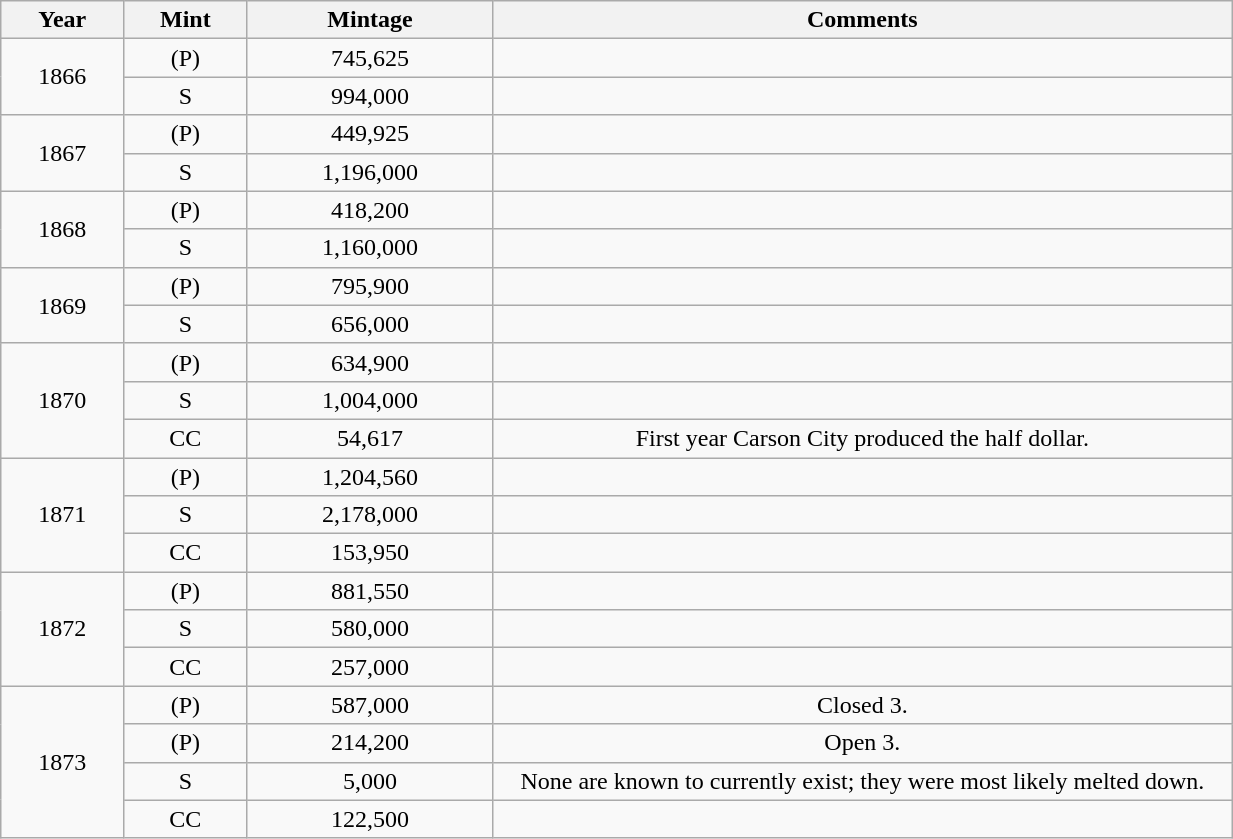<table class="wikitable sortable" style="min-width:65%; text-align:center;">
<tr>
<th width="10%">Year</th>
<th width="10%">Mint</th>
<th width="20%">Mintage</th>
<th width="60%">Comments</th>
</tr>
<tr>
<td rowspan="2">1866</td>
<td>(P)</td>
<td>745,625</td>
<td></td>
</tr>
<tr>
<td>S</td>
<td>994,000</td>
<td></td>
</tr>
<tr>
<td rowspan="2">1867</td>
<td>(P)</td>
<td>449,925</td>
<td></td>
</tr>
<tr>
<td>S</td>
<td>1,196,000</td>
<td></td>
</tr>
<tr>
<td rowspan="2">1868</td>
<td>(P)</td>
<td>418,200</td>
<td></td>
</tr>
<tr>
<td>S</td>
<td>1,160,000</td>
<td></td>
</tr>
<tr>
<td rowspan="2">1869</td>
<td>(P)</td>
<td>795,900</td>
<td></td>
</tr>
<tr>
<td>S</td>
<td>656,000</td>
<td></td>
</tr>
<tr>
<td rowspan="3">1870</td>
<td>(P)</td>
<td>634,900</td>
<td></td>
</tr>
<tr>
<td>S</td>
<td>1,004,000</td>
<td></td>
</tr>
<tr>
<td>CC</td>
<td>54,617</td>
<td>First year Carson City produced the half dollar.</td>
</tr>
<tr>
<td rowspan="3">1871</td>
<td>(P)</td>
<td>1,204,560</td>
<td></td>
</tr>
<tr>
<td>S</td>
<td>2,178,000</td>
<td></td>
</tr>
<tr>
<td>CC</td>
<td>153,950</td>
<td></td>
</tr>
<tr>
<td rowspan="3">1872</td>
<td>(P)</td>
<td>881,550</td>
<td></td>
</tr>
<tr>
<td>S</td>
<td>580,000</td>
<td></td>
</tr>
<tr>
<td>CC</td>
<td>257,000</td>
<td></td>
</tr>
<tr>
<td rowspan="4">1873</td>
<td>(P)</td>
<td>587,000</td>
<td>Closed 3.</td>
</tr>
<tr>
<td>(P)</td>
<td>214,200</td>
<td>Open 3.</td>
</tr>
<tr>
<td>S</td>
<td>5,000</td>
<td>None are known to currently exist; they were most likely melted down.</td>
</tr>
<tr>
<td>CC</td>
<td>122,500</td>
<td></td>
</tr>
</table>
